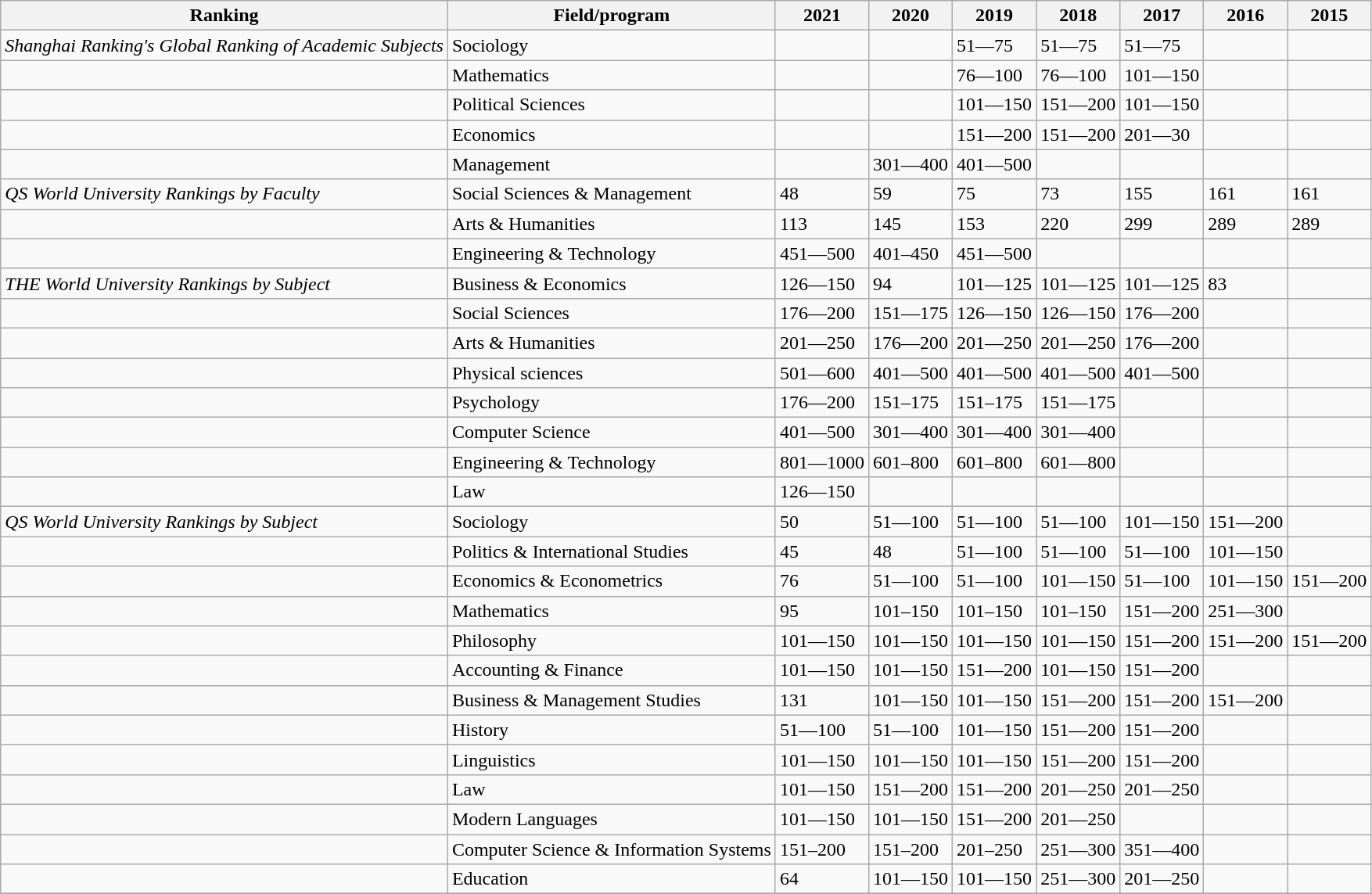<table class="wikitable collapsible collapsed" style="margin-left:1em; clear:right; margin-top:1.0em; margin-bottom:1.0em">
<tr>
<th>Ranking</th>
<th>Field/program</th>
<th>2021</th>
<th>2020</th>
<th>2019</th>
<th>2018</th>
<th>2017</th>
<th>2016</th>
<th>2015</th>
</tr>
<tr>
<td><em>Shanghai Ranking's Global Ranking of Academic Subjects</em></td>
<td>Sociology</td>
<td></td>
<td></td>
<td>51—75</td>
<td>51—75</td>
<td>51—75</td>
<td></td>
<td></td>
</tr>
<tr>
<td></td>
<td>Mathematics</td>
<td></td>
<td></td>
<td>76—100</td>
<td>76—100</td>
<td>101—150</td>
<td></td>
<td></td>
</tr>
<tr>
<td></td>
<td>Political Sciences</td>
<td></td>
<td></td>
<td>101—150</td>
<td>151—200</td>
<td>101—150</td>
<td></td>
<td></td>
</tr>
<tr>
<td></td>
<td>Economics</td>
<td></td>
<td></td>
<td>151—200</td>
<td>151—200</td>
<td>201—30</td>
<td></td>
<td></td>
</tr>
<tr>
<td></td>
<td>Management</td>
<td></td>
<td>301—400</td>
<td>401—500</td>
<td></td>
<td></td>
<td></td>
</tr>
<tr>
<td><em>QS World University Rankings by Faculty</em></td>
<td>Social Sciences & Management</td>
<td>48</td>
<td>59</td>
<td>75</td>
<td>73</td>
<td>155</td>
<td>161</td>
<td>161</td>
</tr>
<tr>
<td></td>
<td>Arts & Humanities</td>
<td>113</td>
<td>145</td>
<td>153</td>
<td>220</td>
<td>299</td>
<td>289</td>
<td>289</td>
</tr>
<tr>
<td></td>
<td>Engineering & Technology</td>
<td>451—500</td>
<td>401–450</td>
<td>451—500</td>
<td></td>
<td></td>
<td></td>
</tr>
<tr>
<td><em>THE World University Rankings by Subject</em></td>
<td>Business & Economics</td>
<td>126—150</td>
<td>94</td>
<td>101—125</td>
<td>101—125</td>
<td>101—125</td>
<td>83</td>
<td></td>
</tr>
<tr>
<td></td>
<td>Social Sciences</td>
<td>176—200</td>
<td>151—175</td>
<td>126—150</td>
<td>126—150</td>
<td>176—200</td>
<td></td>
<td></td>
</tr>
<tr>
<td></td>
<td>Arts & Humanities</td>
<td>201—250</td>
<td>176—200</td>
<td>201—250</td>
<td>201—250</td>
<td>176—200</td>
<td></td>
<td></td>
</tr>
<tr>
<td></td>
<td>Physical sciences</td>
<td>501—600</td>
<td>401—500</td>
<td>401—500</td>
<td>401—500</td>
<td>401—500</td>
<td></td>
<td></td>
</tr>
<tr>
<td></td>
<td>Psychology</td>
<td>176—200</td>
<td>151–175</td>
<td>151–175</td>
<td>151—175</td>
<td></td>
<td></td>
<td></td>
</tr>
<tr>
<td></td>
<td>Computer Science</td>
<td>401—500</td>
<td>301—400</td>
<td>301—400</td>
<td>301—400</td>
<td></td>
<td></td>
<td></td>
</tr>
<tr>
<td></td>
<td>Engineering & Technology</td>
<td>801—1000</td>
<td>601–800</td>
<td>601–800</td>
<td>601—800</td>
<td></td>
<td></td>
<td></td>
</tr>
<tr>
<td></td>
<td>Law</td>
<td>126—150</td>
<td></td>
<td></td>
<td></td>
<td></td>
<td></td>
<td></td>
</tr>
<tr>
<td><em>QS World University Rankings by Subject</em></td>
<td>Sociology</td>
<td>50</td>
<td>51—100</td>
<td>51—100</td>
<td>51—100</td>
<td>101—150</td>
<td>151—200</td>
</tr>
<tr>
<td></td>
<td>Politics & International Studies</td>
<td>45</td>
<td>48</td>
<td>51—100</td>
<td>51—100</td>
<td>51—100</td>
<td>101—150</td>
<td></td>
</tr>
<tr>
<td></td>
<td>Economics & Econometrics</td>
<td>76</td>
<td>51—100</td>
<td>51—100</td>
<td>101—150</td>
<td>51—100</td>
<td>101—150</td>
<td>151—200</td>
</tr>
<tr>
<td></td>
<td>Mathematics</td>
<td>95</td>
<td>101–150</td>
<td>101–150</td>
<td>101–150</td>
<td>151—200</td>
<td>251—300</td>
<td></td>
</tr>
<tr>
<td></td>
<td>Philosophy</td>
<td>101—150</td>
<td>101—150</td>
<td>101—150</td>
<td>101—150</td>
<td>151—200</td>
<td>151—200</td>
<td>151—200</td>
</tr>
<tr>
<td></td>
<td>Accounting & Finance</td>
<td>101—150</td>
<td>101—150</td>
<td>151—200</td>
<td>101—150</td>
<td>151—200</td>
<td></td>
</tr>
<tr>
<td></td>
<td>Business & Management Studies</td>
<td>131</td>
<td>101—150</td>
<td>101—150</td>
<td>151—200</td>
<td>151—200</td>
<td>151—200</td>
<td></td>
</tr>
<tr>
<td></td>
<td>History</td>
<td>51—100</td>
<td>51—100</td>
<td>101—150</td>
<td>151—200</td>
<td>151—200</td>
<td></td>
<td></td>
</tr>
<tr>
<td></td>
<td>Linguistics</td>
<td>101—150</td>
<td>101—150</td>
<td>101—150</td>
<td>151—200</td>
<td>151—200</td>
<td></td>
<td></td>
</tr>
<tr>
<td></td>
<td>Law</td>
<td>101—150</td>
<td>151—200</td>
<td>151—200</td>
<td>201—250</td>
<td>201—250</td>
<td></td>
<td></td>
</tr>
<tr>
<td></td>
<td>Modern Languages</td>
<td>101—150</td>
<td>101—150</td>
<td>151—200</td>
<td>201—250</td>
<td></td>
<td></td>
<td></td>
</tr>
<tr>
<td></td>
<td>Computer Science & Information Systems</td>
<td>151–200</td>
<td>151–200</td>
<td>201–250</td>
<td>251—300</td>
<td>351—400</td>
<td></td>
<td></td>
</tr>
<tr>
<td></td>
<td>Education</td>
<td>64</td>
<td>101—150</td>
<td>101—150</td>
<td>251—300</td>
<td>201—250</td>
<td></td>
<td></td>
</tr>
<tr>
</tr>
</table>
